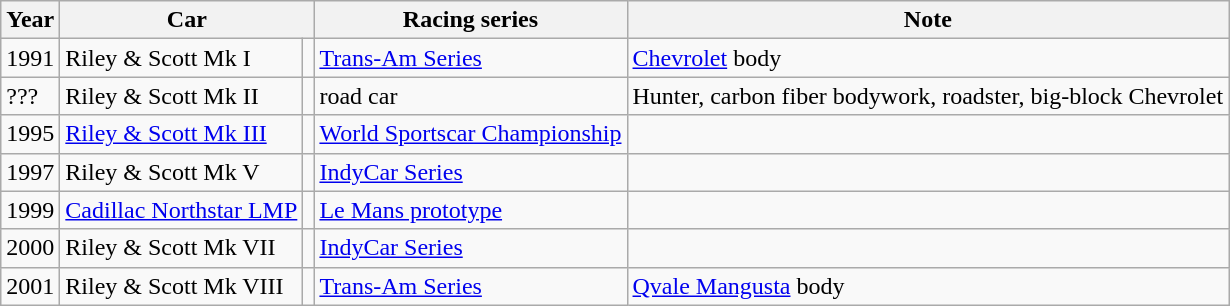<table class="wikitable">
<tr>
<th>Year</th>
<th colspan=2>Car</th>
<th>Racing series</th>
<th>Note</th>
</tr>
<tr>
<td>1991</td>
<td>Riley & Scott Mk I</td>
<td></td>
<td><a href='#'>Trans-Am Series</a></td>
<td><a href='#'>Chevrolet</a> body</td>
</tr>
<tr>
<td>???</td>
<td>Riley & Scott Mk II</td>
<td></td>
<td>road car</td>
<td>Hunter, carbon fiber bodywork, roadster, big-block Chevrolet</td>
</tr>
<tr>
<td>1995</td>
<td><a href='#'>Riley & Scott Mk III</a></td>
<td></td>
<td><a href='#'>World Sportscar Championship</a></td>
<td></td>
</tr>
<tr>
<td>1997</td>
<td>Riley & Scott Mk V</td>
<td></td>
<td><a href='#'>IndyCar Series</a></td>
<td></td>
</tr>
<tr>
<td>1999</td>
<td><a href='#'>Cadillac Northstar LMP</a></td>
<td></td>
<td><a href='#'>Le Mans prototype</a></td>
<td></td>
</tr>
<tr>
<td>2000</td>
<td>Riley & Scott Mk VII</td>
<td></td>
<td><a href='#'>IndyCar Series</a></td>
<td></td>
</tr>
<tr>
<td>2001</td>
<td>Riley & Scott Mk VIII</td>
<td></td>
<td><a href='#'>Trans-Am Series</a></td>
<td><a href='#'>Qvale Mangusta</a> body</td>
</tr>
</table>
